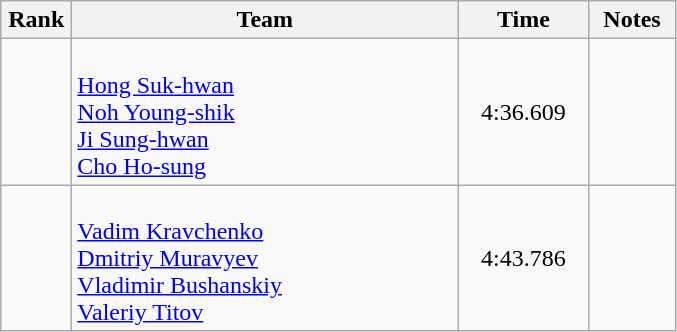<table class=wikitable style="text-align:center">
<tr>
<th width=40>Rank</th>
<th width=250>Team</th>
<th width=80>Time</th>
<th width=50>Notes</th>
</tr>
<tr>
<td></td>
<td align=left><br><a href='#'>Hong Suk-hwan</a><br><a href='#'>Noh Young-shik</a><br><a href='#'>Ji Sung-hwan</a><br><a href='#'>Cho Ho-sung</a></td>
<td>4:36.609</td>
<td></td>
</tr>
<tr>
<td></td>
<td align=left><br><a href='#'>Vadim Kravchenko</a><br><a href='#'>Dmitriy Muravyev</a><br><a href='#'>Vladimir Bushanskiy</a><br><a href='#'>Valeriy Titov</a></td>
<td>4:43.786</td>
<td></td>
</tr>
</table>
